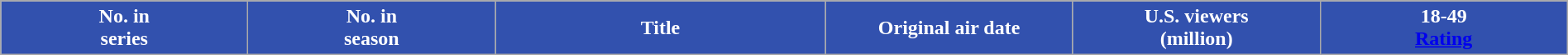<table class="wikitable plainrowheaders" style="width:100%; margin:auto;">
<tr>
</tr>
<tr style="color:white">
<th scope="col" style="background-color: #3251AE; width:12em;">No. in<br>series</th>
<th scope="col" style="background-color: #3251AE; width:12em;">No. in<br>season</th>
<th scope="col" style="background-color: #3251AE;">Title<br></th>
<th scope="col" style="background-color: #3251AE; width:12em;">Original air date<br></th>
<th scope="col" style="background-color: #3251AE; width:12em;">U.S. viewers<br>(million)</th>
<th scope="col" style="background-color: #3251AE; width:12em;">18-49<br><a href='#'>Rating</a><br>








</th>
</tr>
</table>
